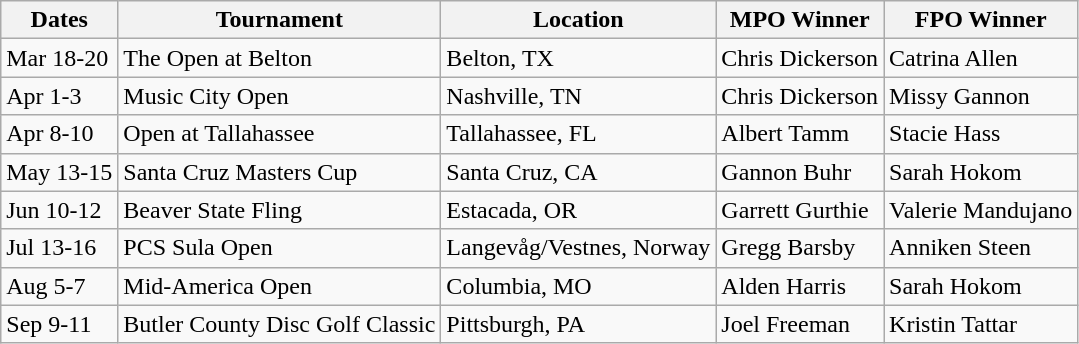<table class="wikitable">
<tr>
<th>Dates</th>
<th>Tournament</th>
<th>Location</th>
<th>MPO Winner</th>
<th>FPO Winner</th>
</tr>
<tr>
<td>Mar 18-20</td>
<td>The Open at Belton</td>
<td>Belton, TX</td>
<td> Chris Dickerson</td>
<td> Catrina Allen</td>
</tr>
<tr>
<td>Apr 1-3</td>
<td>Music City Open</td>
<td>Nashville, TN</td>
<td> Chris Dickerson</td>
<td> Missy Gannon</td>
</tr>
<tr>
<td>Apr 8-10</td>
<td>Open at Tallahassee</td>
<td>Tallahassee, FL</td>
<td> Albert Tamm</td>
<td> Stacie Hass</td>
</tr>
<tr>
<td>May 13-15</td>
<td>Santa Cruz Masters Cup</td>
<td>Santa Cruz, CA</td>
<td> Gannon Buhr</td>
<td> Sarah Hokom</td>
</tr>
<tr>
<td>Jun 10-12</td>
<td>Beaver State Fling</td>
<td>Estacada, OR</td>
<td> Garrett Gurthie</td>
<td> Valerie Mandujano</td>
</tr>
<tr>
<td>Jul 13-16</td>
<td>PCS Sula Open</td>
<td>Langevåg/Vestnes, Norway</td>
<td> Gregg Barsby</td>
<td> Anniken Steen</td>
</tr>
<tr>
<td>Aug 5-7</td>
<td>Mid-America Open</td>
<td>Columbia, MO</td>
<td> Alden Harris</td>
<td> Sarah Hokom</td>
</tr>
<tr>
<td>Sep 9-11</td>
<td>Butler County Disc Golf Classic</td>
<td>Pittsburgh, PA</td>
<td> Joel Freeman</td>
<td> Kristin Tattar</td>
</tr>
</table>
